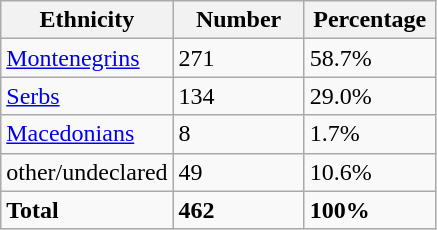<table class="wikitable">
<tr>
<th width="100px">Ethnicity</th>
<th width="80px">Number</th>
<th width="80px">Percentage</th>
</tr>
<tr>
<td><a href='#'>Montenegrins</a></td>
<td>271</td>
<td>58.7%</td>
</tr>
<tr>
<td><a href='#'>Serbs</a></td>
<td>134</td>
<td>29.0%</td>
</tr>
<tr>
<td><a href='#'>Macedonians</a></td>
<td>8</td>
<td>1.7%</td>
</tr>
<tr>
<td>other/undeclared</td>
<td>49</td>
<td>10.6%</td>
</tr>
<tr>
<td><strong>Total</strong></td>
<td><strong>462</strong></td>
<td><strong>100%</strong></td>
</tr>
</table>
